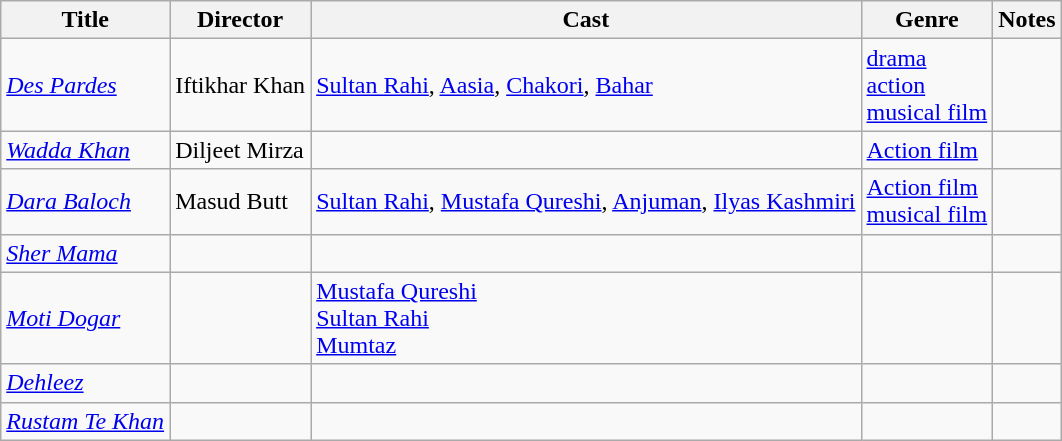<table class="wikitable">
<tr>
<th>Title</th>
<th>Director</th>
<th>Cast</th>
<th>Genre</th>
<th>Notes</th>
</tr>
<tr>
<td><em><a href='#'>Des Pardes</a></em></td>
<td>Iftikhar Khan</td>
<td><a href='#'>Sultan Rahi</a>, <a href='#'>Aasia</a>, <a href='#'>Chakori</a>, <a href='#'>Bahar</a></td>
<td><a href='#'>drama</a><br><a href='#'>action</a><br><a href='#'>musical film</a></td>
<td></td>
</tr>
<tr>
<td><em><a href='#'>Wadda Khan</a></em></td>
<td>Diljeet Mirza</td>
<td></td>
<td><a href='#'>Action film</a></td>
<td></td>
</tr>
<tr>
<td><em><a href='#'>Dara Baloch</a></em></td>
<td>Masud Butt</td>
<td><a href='#'>Sultan Rahi</a>, <a href='#'>Mustafa Qureshi</a>, <a href='#'>Anjuman</a>, <a href='#'>Ilyas Kashmiri</a></td>
<td><a href='#'>Action film</a><br><a href='#'>musical film</a></td>
<td></td>
</tr>
<tr>
<td><em><a href='#'>Sher Mama</a></em></td>
<td></td>
<td></td>
<td></td>
<td></td>
</tr>
<tr>
<td><em><a href='#'>Moti Dogar</a></em></td>
<td></td>
<td><a href='#'>Mustafa Qureshi</a><br><a href='#'>Sultan Rahi</a><br><a href='#'>Mumtaz</a></td>
<td></td>
<td></td>
</tr>
<tr>
<td><em><a href='#'>Dehleez</a></em></td>
<td></td>
<td></td>
<td></td>
<td></td>
</tr>
<tr>
<td><em><a href='#'>Rustam Te Khan</a></em></td>
<td></td>
<td></td>
<td></td>
</tr>
</table>
